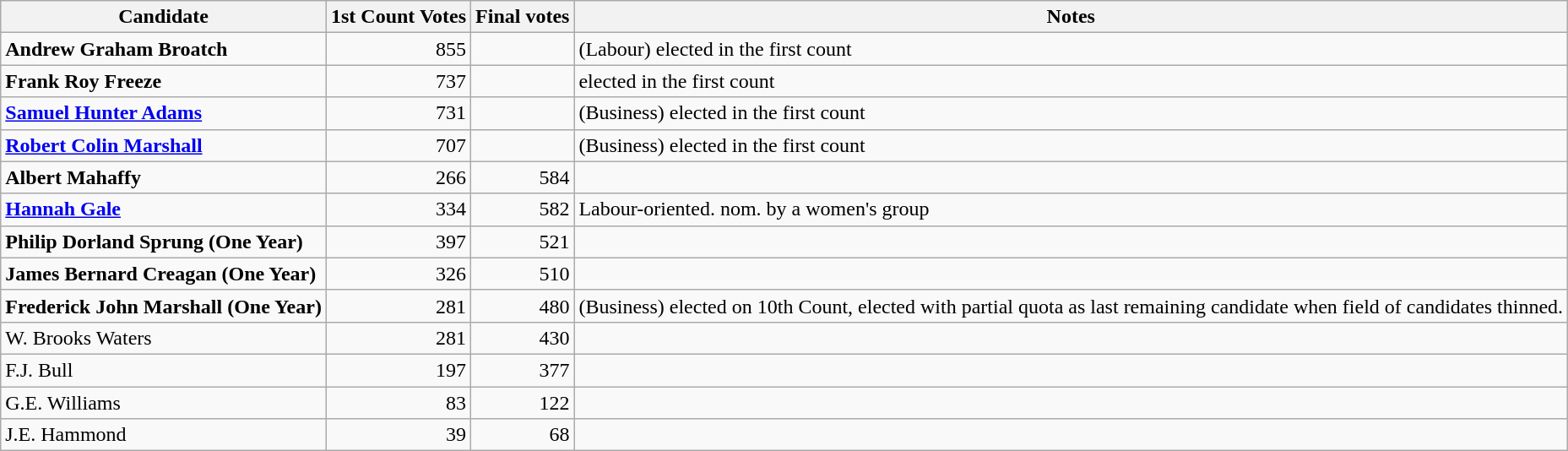<table class="wikitable">
<tr>
<th>Candidate</th>
<th>1st Count Votes</th>
<th>Final votes</th>
<th>Notes</th>
</tr>
<tr>
<td style="font-weight:bold;">Andrew Graham Broatch</td>
<td style="text-align:right;">855</td>
<td style="text-align:right;"></td>
<td style="text-align:left;">(Labour) elected in the first count</td>
</tr>
<tr>
<td style="font-weight:bold;">Frank Roy Freeze</td>
<td style="text-align:right;">737</td>
<td style="text-align:right;"></td>
<td style="text-align:left;">elected in the first count</td>
</tr>
<tr>
<td style="font-weight:bold;"><a href='#'>Samuel Hunter Adams</a></td>
<td style="text-align:right;">731</td>
<td style="text-align:right;"></td>
<td style="text-align:left;">(Business) elected in the first count</td>
</tr>
<tr>
<td style="font-weight:bold;"><a href='#'>Robert Colin Marshall</a></td>
<td style="text-align:right;">707</td>
<td style="text-align:right;"></td>
<td style="text-align:left;">(Business) elected in the first count</td>
</tr>
<tr>
<td style="font-weight:bold;">Albert Mahaffy</td>
<td style="text-align:right;">266</td>
<td style="text-align:right;">584</td>
<td style="text-align:right;"></td>
</tr>
<tr>
<td style="font-weight:bold;"><a href='#'>Hannah Gale</a></td>
<td style="text-align:right;">334</td>
<td style="text-align:right;">582</td>
<td style="text-align:left;">Labour-oriented. nom. by a women's group</td>
</tr>
<tr>
<td style="font-weight:bold;">Philip Dorland Sprung (One Year)</td>
<td style="text-align:right;">397</td>
<td style="text-align:right;">521</td>
<td style="text-align:right;"></td>
</tr>
<tr>
<td style="font-weight:bold;">James Bernard Creagan (One Year)</td>
<td style="text-align:right;">326</td>
<td style="text-align:right;">510</td>
<td style="text-align:right;"></td>
</tr>
<tr>
<td style="font-weight:bold;">Frederick John Marshall (One Year)</td>
<td style="text-align:right;">281</td>
<td style="text-align:right;">480</td>
<td style="text-align:left;">(Business) elected on 10th Count, elected with partial quota as last remaining candidate when field of candidates thinned.</td>
</tr>
<tr>
<td>W. Brooks Waters</td>
<td style="text-align:right;">281</td>
<td style="text-align:right;">430</td>
</tr>
<tr>
<td>F.J. Bull</td>
<td style="text-align:right;">197</td>
<td style="text-align:right;">377</td>
<td style="text-align:right;"></td>
</tr>
<tr>
<td>G.E. Williams</td>
<td style="text-align:right;">83</td>
<td style="text-align:right;">122</td>
<td style="text-align:right;"></td>
</tr>
<tr>
<td>J.E. Hammond</td>
<td style="text-align:right;">39</td>
<td style="text-align:right;">68</td>
<td style="text-align:right;"></td>
</tr>
</table>
